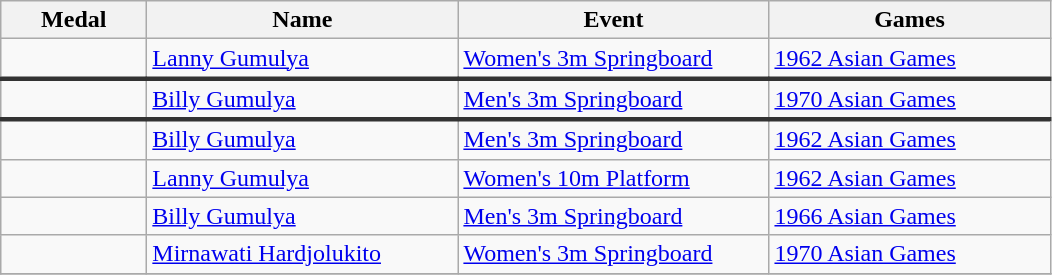<table class="wikitable sortable" style="font-size:100%">
<tr>
<th width="90">Medal</th>
<th width="200">Name</th>
<th width="200">Event</th>
<th width="180">Games</th>
</tr>
<tr>
<td></td>
<td><a href='#'>Lanny Gumulya</a></td>
<td><a href='#'>Women's 3m Springboard</a></td>
<td><a href='#'>1962 Asian Games</a></td>
</tr>
<tr style="border-top: 3px solid #333333;">
<td></td>
<td><a href='#'>Billy Gumulya</a></td>
<td><a href='#'>Men's 3m Springboard</a></td>
<td><a href='#'>1970 Asian Games</a></td>
</tr>
<tr style="border-top: 3px solid #333333;">
<td></td>
<td><a href='#'>Billy Gumulya</a></td>
<td><a href='#'>Men's 3m Springboard</a></td>
<td><a href='#'>1962 Asian Games</a></td>
</tr>
<tr>
<td></td>
<td><a href='#'>Lanny Gumulya</a></td>
<td><a href='#'>Women's 10m Platform</a></td>
<td><a href='#'>1962 Asian Games</a></td>
</tr>
<tr>
<td></td>
<td><a href='#'>Billy Gumulya</a></td>
<td><a href='#'>Men's 3m Springboard</a></td>
<td><a href='#'>1966 Asian Games</a></td>
</tr>
<tr>
<td></td>
<td><a href='#'>Mirnawati Hardjolukito</a></td>
<td><a href='#'>Women's 3m Springboard</a></td>
<td><a href='#'>1970 Asian Games</a></td>
</tr>
<tr>
</tr>
</table>
